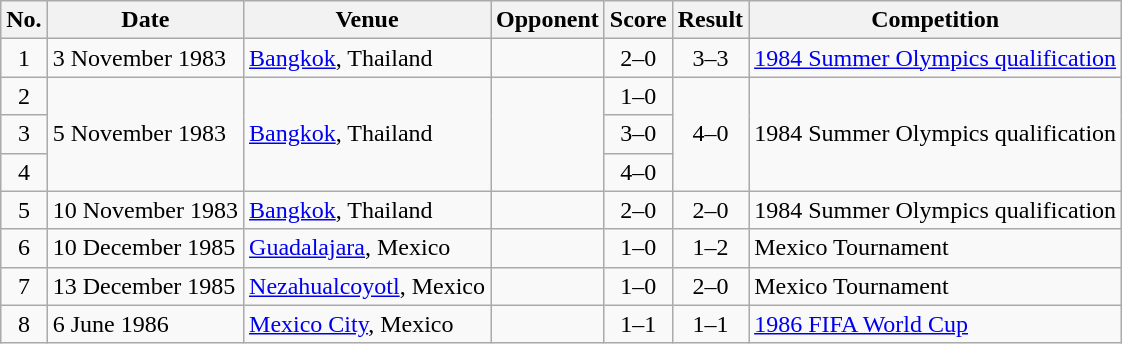<table class="wikitable sortable">
<tr>
<th>No.</th>
<th>Date</th>
<th>Venue</th>
<th>Opponent</th>
<th>Score</th>
<th>Result</th>
<th>Competition</th>
</tr>
<tr>
<td align="center">1</td>
<td>3 November 1983</td>
<td><a href='#'>Bangkok</a>, Thailand</td>
<td></td>
<td align="center">2–0</td>
<td align="center">3–3</td>
<td><a href='#'>1984 Summer Olympics qualification</a></td>
</tr>
<tr>
<td align="center">2</td>
<td rowspan="3">5 November 1983</td>
<td rowspan="3"><a href='#'>Bangkok</a>, Thailand</td>
<td rowspan="3"></td>
<td align="center">1–0</td>
<td rowspan="3" align="center">4–0</td>
<td rowspan="3">1984 Summer Olympics qualification</td>
</tr>
<tr>
<td align="center">3</td>
<td align="center">3–0</td>
</tr>
<tr>
<td align="center">4</td>
<td align="center">4–0</td>
</tr>
<tr>
<td align="center">5</td>
<td>10 November 1983</td>
<td><a href='#'>Bangkok</a>, Thailand</td>
<td></td>
<td align="center">2–0</td>
<td align="center">2–0</td>
<td>1984 Summer Olympics qualification</td>
</tr>
<tr>
<td align="center">6</td>
<td>10 December 1985</td>
<td><a href='#'>Guadalajara</a>, Mexico</td>
<td></td>
<td align="center">1–0</td>
<td align="center">1–2</td>
<td>Mexico Tournament</td>
</tr>
<tr>
<td align="center">7</td>
<td>13 December 1985</td>
<td><a href='#'>Nezahualcoyotl</a>, Mexico</td>
<td></td>
<td align="center">1–0</td>
<td align="center">2–0</td>
<td>Mexico Tournament</td>
</tr>
<tr>
<td align="center">8</td>
<td>6 June 1986</td>
<td><a href='#'>Mexico City</a>, Mexico</td>
<td></td>
<td align="center">1–1</td>
<td align="center">1–1</td>
<td><a href='#'>1986 FIFA World Cup</a></td>
</tr>
</table>
